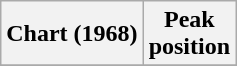<table class="wikitable plainrowheaders">
<tr>
<th scope="col">Chart (1968)</th>
<th scope="col">Peak<br>position</th>
</tr>
<tr>
</tr>
</table>
